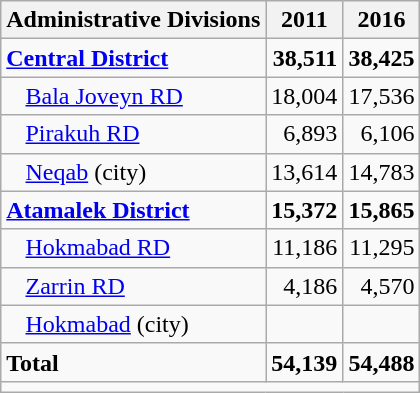<table class="wikitable">
<tr>
<th>Administrative Divisions</th>
<th>2011</th>
<th>2016</th>
</tr>
<tr>
<td><strong><a href='#'>Central District</a></strong></td>
<td style="text-align: right;"><strong>38,511</strong></td>
<td style="text-align: right;"><strong>38,425</strong></td>
</tr>
<tr>
<td style="padding-left: 1em;"><a href='#'>Bala Joveyn RD</a></td>
<td style="text-align: right;">18,004</td>
<td style="text-align: right;">17,536</td>
</tr>
<tr>
<td style="padding-left: 1em;"><a href='#'>Pirakuh RD</a></td>
<td style="text-align: right;">6,893</td>
<td style="text-align: right;">6,106</td>
</tr>
<tr>
<td style="padding-left: 1em;"><a href='#'>Neqab</a> (city)</td>
<td style="text-align: right;">13,614</td>
<td style="text-align: right;">14,783</td>
</tr>
<tr>
<td><strong><a href='#'>Atamalek District</a></strong></td>
<td style="text-align: right;"><strong>15,372</strong></td>
<td style="text-align: right;"><strong>15,865</strong></td>
</tr>
<tr>
<td style="padding-left: 1em;"><a href='#'>Hokmabad RD</a></td>
<td style="text-align: right;">11,186</td>
<td style="text-align: right;">11,295</td>
</tr>
<tr>
<td style="padding-left: 1em;"><a href='#'>Zarrin RD</a></td>
<td style="text-align: right;">4,186</td>
<td style="text-align: right;">4,570</td>
</tr>
<tr>
<td style="padding-left: 1em;"><a href='#'>Hokmabad</a> (city)</td>
<td style="text-align: right;"></td>
<td style="text-align: right;"></td>
</tr>
<tr>
<td><strong>Total</strong></td>
<td style="text-align: right;"><strong>54,139</strong></td>
<td style="text-align: right;"><strong>54,488</strong></td>
</tr>
<tr>
<td colspan=4></td>
</tr>
</table>
